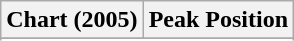<table class="wikitable sortable">
<tr>
<th align="left">Chart (2005)</th>
<th align="center">Peak Position</th>
</tr>
<tr>
</tr>
<tr>
</tr>
<tr>
</tr>
</table>
